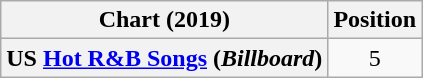<table class="wikitable plainrowheaders" style="text-align:center">
<tr>
<th scope="col">Chart (2019)</th>
<th scope="col">Position</th>
</tr>
<tr>
<th scope="row">US <a href='#'>Hot R&B Songs</a> (<em>Billboard</em>)</th>
<td>5</td>
</tr>
</table>
